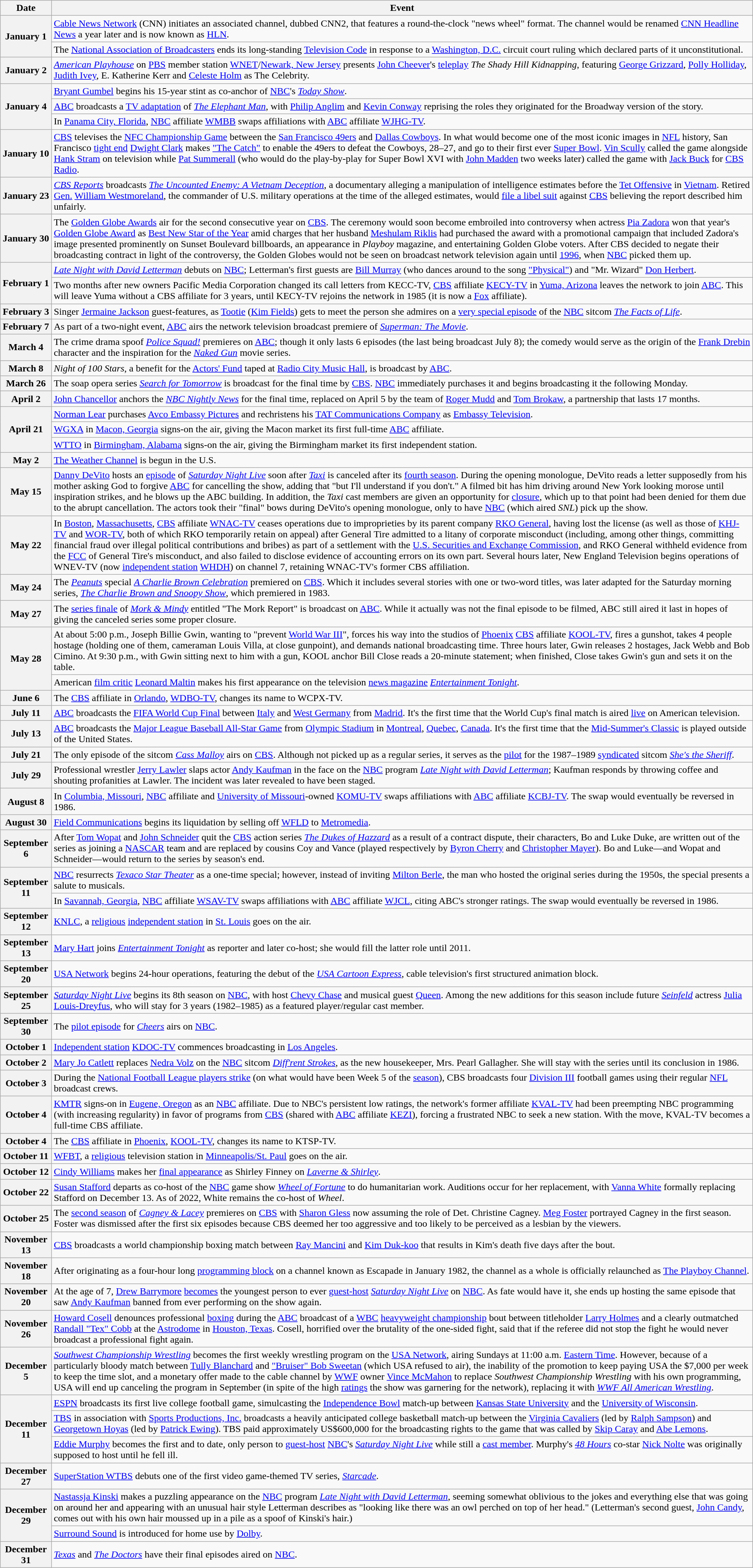<table class="wikitable">
<tr>
<th>Date</th>
<th>Event</th>
</tr>
<tr>
<th rowspan="2">January 1</th>
<td><a href='#'>Cable News Network</a> (CNN) initiates an associated channel, dubbed CNN2, that features a round-the-clock "news wheel" format. The channel would be renamed <a href='#'>CNN Headline News</a> a year later and is now known as <a href='#'>HLN</a>.</td>
</tr>
<tr>
<td>The <a href='#'>National Association of Broadcasters</a> ends its long-standing <a href='#'>Television Code</a> in response to a <a href='#'>Washington, D.C.</a> circuit court ruling which declared parts of it unconstitutional.</td>
</tr>
<tr>
<th>January 2</th>
<td><em><a href='#'>American Playhouse</a></em> on <a href='#'>PBS</a> member station <a href='#'>WNET</a>/<a href='#'>Newark, New Jersey</a> presents <a href='#'>John Cheever</a>'s <a href='#'>teleplay</a> <em>The Shady Hill Kidnapping</em>, featuring <a href='#'>George Grizzard</a>, <a href='#'>Polly Holliday</a>, <a href='#'>Judith Ivey</a>, E. Katherine Kerr and <a href='#'>Celeste Holm</a> as The Celebrity.</td>
</tr>
<tr>
<th rowspan="3">January 4</th>
<td><a href='#'>Bryant Gumbel</a> begins his 15-year stint as co-anchor of <a href='#'>NBC</a>'s <em><a href='#'>Today Show</a></em>.</td>
</tr>
<tr>
<td><a href='#'>ABC</a> broadcasts a <a href='#'>TV adaptation</a> of <em><a href='#'>The Elephant Man</a></em>, with <a href='#'>Philip Anglim</a> and <a href='#'>Kevin Conway</a> reprising the roles they originated for the Broadway version of the story.</td>
</tr>
<tr>
<td>In <a href='#'>Panama City, Florida</a>, <a href='#'>NBC</a> affiliate <a href='#'>WMBB</a> swaps affiliations with <a href='#'>ABC</a> affiliate <a href='#'>WJHG-TV</a>.</td>
</tr>
<tr>
<th>January 10</th>
<td><a href='#'>CBS</a> televises the <a href='#'>NFC Championship Game</a> between the <a href='#'>San Francisco 49ers</a> and <a href='#'>Dallas Cowboys</a>. In what would become one of the most iconic images in <a href='#'>NFL</a> history, San Francisco <a href='#'>tight end</a> <a href='#'>Dwight Clark</a> makes <a href='#'>"The Catch"</a> to enable the 49ers to defeat the Cowboys, 28–27, and go to their first ever <a href='#'>Super Bowl</a>. <a href='#'>Vin Scully</a> called the game alongside <a href='#'>Hank Stram</a> on television while <a href='#'>Pat Summerall</a> (who would do the play-by-play for Super Bowl XVI with <a href='#'>John Madden</a> two weeks later) called the game with <a href='#'>Jack Buck</a> for <a href='#'>CBS Radio</a>.</td>
</tr>
<tr>
<th>January 23</th>
<td><em><a href='#'>CBS Reports</a></em> broadcasts <em><a href='#'>The Uncounted Enemy: A Vietnam Deception</a></em>, a documentary alleging a manipulation of intelligence estimates before the <a href='#'>Tet Offensive</a> in <a href='#'>Vietnam</a>. Retired <a href='#'>Gen.</a> <a href='#'>William Westmoreland</a>, the commander of U.S. military operations at the time of the alleged estimates, would <a href='#'>file a libel suit</a> against <a href='#'>CBS</a> believing the report described him unfairly.</td>
</tr>
<tr>
<th>January 30</th>
<td>The <a href='#'>Golden Globe Awards</a> air for the second consecutive year on <a href='#'>CBS</a>. The ceremony would soon become embroiled into controversy when actress <a href='#'>Pia Zadora</a> won that year's <a href='#'>Golden Globe Award</a> as <a href='#'>Best New Star of the Year</a> amid charges that her husband <a href='#'>Meshulam Riklis</a> had purchased the award with a promotional campaign that included Zadora's image presented prominently on Sunset Boulevard billboards, an appearance in <em>Playboy</em> magazine, and entertaining Golden Globe voters. After CBS decided to negate their broadcasting contract in light of the controversy, the Golden Globes would not be seen on broadcast network television again until <a href='#'>1996</a>, when <a href='#'>NBC</a> picked them up.</td>
</tr>
<tr>
<th rowspan="2">February 1</th>
<td><em><a href='#'>Late Night with David Letterman</a></em> debuts on <a href='#'>NBC</a>; Letterman's first guests are <a href='#'>Bill Murray</a> (who dances around to the song <a href='#'>"Physical"</a>) and "Mr. Wizard" <a href='#'>Don Herbert</a>.</td>
</tr>
<tr>
<td>Two months after new owners Pacific Media Corporation changed its call letters from KECC-TV, <a href='#'>CBS</a> affiliate <a href='#'>KECY-TV</a> in <a href='#'>Yuma, Arizona</a> leaves the network to join <a href='#'>ABC</a>. This will leave Yuma without a CBS affiliate for 3 years, until KECY-TV rejoins the network in 1985 (it is now a <a href='#'>Fox</a> affiliate).</td>
</tr>
<tr>
<th>February 3</th>
<td>Singer <a href='#'>Jermaine Jackson</a> guest-features, as <a href='#'>Tootie</a> (<a href='#'>Kim Fields</a>) gets to meet the person she admires on a <a href='#'>very special episode</a> of the <a href='#'>NBC</a> sitcom <em><a href='#'>The Facts of Life</a></em>.</td>
</tr>
<tr>
<th>February 7</th>
<td>As part of a two-night event, <a href='#'>ABC</a> airs the network television broadcast premiere of <em><a href='#'>Superman: The Movie</a></em>.</td>
</tr>
<tr>
<th>March 4</th>
<td>The crime drama spoof <em><a href='#'>Police Squad!</a></em> premieres on <a href='#'>ABC</a>; though it only lasts 6 episodes (the last being broadcast July 8); the comedy would serve as the origin of the <a href='#'>Frank Drebin</a> character and the inspiration for the <em><a href='#'>Naked Gun</a></em> movie series.</td>
</tr>
<tr>
<th>March 8</th>
<td><em>Night of 100 Stars</em>, a benefit for the <a href='#'>Actors' Fund</a> taped at <a href='#'>Radio City Music Hall</a>, is broadcast by <a href='#'>ABC</a>.</td>
</tr>
<tr>
<th>March 26</th>
<td>The soap opera series <em><a href='#'>Search for Tomorrow</a></em> is broadcast for the final time by <a href='#'>CBS</a>. <a href='#'>NBC</a> immediately purchases it and begins broadcasting it the following Monday.</td>
</tr>
<tr>
<th>April 2</th>
<td><a href='#'>John Chancellor</a> anchors the <em><a href='#'>NBC Nightly News</a></em> for the final time, replaced on April 5 by the team of <a href='#'>Roger Mudd</a> and <a href='#'>Tom Brokaw</a>, a partnership that lasts 17 months.</td>
</tr>
<tr>
<th rowspan="3">April 21</th>
<td><a href='#'>Norman Lear</a> purchases <a href='#'>Avco Embassy Pictures</a> and rechristens his <a href='#'>TAT Communications Company</a> as <a href='#'>Embassy Television</a>.</td>
</tr>
<tr>
<td><a href='#'>WGXA</a> in <a href='#'>Macon, Georgia</a> signs-on the air, giving the Macon market its first full-time <a href='#'>ABC</a> affiliate.</td>
</tr>
<tr>
<td><a href='#'>WTTO</a> in <a href='#'>Birmingham, Alabama</a> signs-on the air, giving the Birmingham market its first independent station.</td>
</tr>
<tr>
<th>May 2</th>
<td><a href='#'>The Weather Channel</a> is begun in the U.S.</td>
</tr>
<tr>
<th>May 15</th>
<td><a href='#'>Danny DeVito</a> hosts an <a href='#'>episode</a> of <em><a href='#'>Saturday Night Live</a></em> soon after <em><a href='#'>Taxi</a></em> is canceled after its <a href='#'>fourth season</a>. During the opening monologue, DeVito reads a letter supposedly from his mother asking God to forgive <a href='#'>ABC</a> for cancelling the show, adding that "but I'll understand if you don't." A filmed bit has him driving around New York looking morose until inspiration strikes, and he blows up the ABC building. In addition, the <em>Taxi</em> cast members are given an opportunity for <a href='#'>closure</a>, which up to that point had been denied for them due to the abrupt cancellation. The actors took their "final" bows during DeVito's opening monologue, only to have <a href='#'>NBC</a> (which aired <em>SNL</em>) pick up the show.</td>
</tr>
<tr>
<th>May 22</th>
<td>In <a href='#'>Boston</a>, <a href='#'>Massachusetts</a>, <a href='#'>CBS</a> affiliate <a href='#'>WNAC-TV</a> ceases operations due to improprieties by its parent company <a href='#'>RKO General</a>, having lost the license (as well as those of <a href='#'>KHJ-TV</a> and <a href='#'>WOR-TV</a>, both of which RKO temporarily retain on appeal) after General Tire admitted to a litany of corporate misconduct (including, among other things, committing financial fraud over illegal political contributions and bribes) as part of a settlement with the <a href='#'>U.S. Securities and Exchange Commission</a>, and RKO General withheld evidence from the <a href='#'>FCC</a> of General Tire's misconduct, and also failed to disclose evidence of accounting errors on its own part. Several hours later, New England Television begins operations of WNEV-TV (now <a href='#'>independent station</a> <a href='#'>WHDH</a>) on channel 7, retaining WNAC-TV's former CBS affiliation.</td>
</tr>
<tr>
<th>May 24</th>
<td>The <em><a href='#'>Peanuts</a></em> special <em><a href='#'>A Charlie Brown Celebration</a></em> premiered on <a href='#'>CBS</a>. Which it includes several stories with one or two-word titles, was later adapted for the Saturday morning series, <em><a href='#'>The Charlie Brown and Snoopy Show</a></em>, which premiered in 1983.</td>
</tr>
<tr>
<th>May 27</th>
<td>The <a href='#'>series finale</a> of <em><a href='#'>Mork & Mindy</a></em> entitled "The Mork Report" is broadcast on <a href='#'>ABC</a>. While it actually was not the final episode to be filmed, ABC still aired it last in hopes of giving the canceled series some proper closure.</td>
</tr>
<tr>
<th rowspan="2">May 28</th>
<td>At about 5:00 p.m., Joseph Billie Gwin, wanting to "prevent <a href='#'>World War III</a>", forces his way into the studios of <a href='#'>Phoenix</a> <a href='#'>CBS</a> affiliate <a href='#'>KOOL-TV</a>, fires a gunshot, takes 4 people hostage (holding one of them, cameraman Louis Villa, at close gunpoint), and demands national broadcasting time. Three hours later, Gwin releases 2 hostages, Jack Webb and Bob Cimino. At 9:30 p.m., with Gwin sitting next to him with a gun, KOOL anchor Bill Close reads a 20-minute statement; when finished, Close takes Gwin's gun and sets it on the table.</td>
</tr>
<tr>
<td>American <a href='#'>film critic</a> <a href='#'>Leonard Maltin</a> makes his first appearance on the television <a href='#'>news magazine</a> <em><a href='#'>Entertainment Tonight</a></em>.</td>
</tr>
<tr>
<th>June 6</th>
<td>The <a href='#'>CBS</a> affiliate in <a href='#'>Orlando</a>, <a href='#'>WDBO-TV</a>, changes its name to WCPX-TV.</td>
</tr>
<tr>
<th>July 11</th>
<td><a href='#'>ABC</a> broadcasts the <a href='#'>FIFA World Cup Final</a> between <a href='#'>Italy</a> and <a href='#'>West Germany</a> from <a href='#'>Madrid</a>. It's the first time that the World Cup's final match is aired <a href='#'>live</a> on American television.</td>
</tr>
<tr>
<th>July 13</th>
<td><a href='#'>ABC</a> broadcasts the <a href='#'>Major League Baseball All-Star Game</a> from <a href='#'>Olympic Stadium</a> in <a href='#'>Montreal</a>, <a href='#'>Quebec</a>, <a href='#'>Canada</a>. It's the first time that the <a href='#'>Mid-Summer's Classic</a> is played outside of the United States.</td>
</tr>
<tr>
<th>July 21</th>
<td>The only episode of the sitcom <em><a href='#'>Cass Malloy</a></em> airs on <a href='#'>CBS</a>. Although not picked up as a regular series, it serves as the <a href='#'>pilot</a> for the 1987–1989 <a href='#'>syndicated</a> sitcom <em><a href='#'>She's the Sheriff</a></em>.</td>
</tr>
<tr>
<th>July 29</th>
<td>Professional wrestler <a href='#'>Jerry Lawler</a> slaps actor <a href='#'>Andy Kaufman</a> in the face on the <a href='#'>NBC</a> program <em><a href='#'>Late Night with David Letterman</a></em>; Kaufman responds by throwing coffee and shouting profanities at Lawler. The incident was later revealed to have been staged.</td>
</tr>
<tr>
<th>August 8</th>
<td>In <a href='#'>Columbia, Missouri</a>, <a href='#'>NBC</a> affiliate and <a href='#'>University of Missouri</a>-owned <a href='#'>KOMU-TV</a> swaps affiliations with <a href='#'>ABC</a> affiliate <a href='#'>KCBJ-TV</a>. The swap would eventually be reversed in 1986.</td>
</tr>
<tr>
<th>August 30</th>
<td><a href='#'>Field Communications</a> begins its liquidation by selling off <a href='#'>WFLD</a> to <a href='#'>Metromedia</a>.</td>
</tr>
<tr>
<th>September 6</th>
<td>After <a href='#'>Tom Wopat</a> and <a href='#'>John Schneider</a> quit the <a href='#'>CBS</a> action series <em><a href='#'>The Dukes of Hazzard</a></em> as a result of a contract dispute, their characters, Bo and Luke Duke, are written out of the series as joining a <a href='#'>NASCAR</a> team and are replaced by cousins Coy and Vance (played respectively by <a href='#'>Byron Cherry</a> and <a href='#'>Christopher Mayer</a>). Bo and Luke—and Wopat and Schneider—would return to the series by season's end.</td>
</tr>
<tr>
<th rowspan="2">September 11</th>
<td><a href='#'>NBC</a> resurrects <em><a href='#'>Texaco Star Theater</a></em> as a one-time special; however, instead of inviting <a href='#'>Milton Berle</a>, the man who hosted the original series during the 1950s, the special presents a salute to musicals.</td>
</tr>
<tr>
<td>In <a href='#'>Savannah, Georgia</a>, <a href='#'>NBC</a> affiliate <a href='#'>WSAV-TV</a> swaps affiliations with <a href='#'>ABC</a> affiliate <a href='#'>WJCL</a>, citing ABC's stronger ratings. The swap would eventually be reversed in 1986.</td>
</tr>
<tr>
<th>September 12</th>
<td><a href='#'>KNLC</a>, a <a href='#'>religious</a> <a href='#'>independent station</a> in <a href='#'>St. Louis</a> goes on the air.</td>
</tr>
<tr>
<th>September 13</th>
<td><a href='#'>Mary Hart</a> joins <em><a href='#'>Entertainment Tonight</a></em> as reporter and later co-host; she would fill the latter role until 2011.</td>
</tr>
<tr>
<th>September 20</th>
<td><a href='#'>USA Network</a> begins 24-hour operations, featuring the debut of the <em><a href='#'>USA Cartoon Express</a></em>, cable television's first structured animation block.</td>
</tr>
<tr>
<th>September 25</th>
<td><em><a href='#'>Saturday Night Live</a></em> begins its 8th season on <a href='#'>NBC</a>, with host <a href='#'>Chevy Chase</a> and musical guest <a href='#'>Queen</a>. Among the new additions for this season include future <em><a href='#'>Seinfeld</a></em> actress <a href='#'>Julia Louis-Dreyfus</a>, who will stay for 3 years (1982–1985) as a featured player/regular cast member.</td>
</tr>
<tr>
<th>September 30</th>
<td>The <a href='#'>pilot episode</a> for <em><a href='#'>Cheers</a></em> airs on <a href='#'>NBC</a>.</td>
</tr>
<tr>
<th>October 1</th>
<td><a href='#'>Independent station</a> <a href='#'>KDOC-TV</a> commences broadcasting in <a href='#'>Los Angeles</a>.</td>
</tr>
<tr>
<th>October 2</th>
<td><a href='#'>Mary Jo Catlett</a> replaces <a href='#'>Nedra Volz</a> on the <a href='#'>NBC</a> sitcom <em><a href='#'>Diff'rent Strokes</a></em>, as the new housekeeper, Mrs. Pearl Gallagher. She will stay with the series until its conclusion in 1986.</td>
</tr>
<tr>
<th>October 3</th>
<td>During the <a href='#'>National Football League players strike</a> (on what would have been Week 5 of the <a href='#'>season</a>), CBS broadcasts four <a href='#'>Division III</a> football games using their regular <a href='#'>NFL</a> broadcast crews.</td>
</tr>
<tr>
<th>October 4</th>
<td><a href='#'>KMTR</a> signs-on in <a href='#'>Eugene, Oregon</a> as an <a href='#'>NBC</a> affiliate. Due to NBC's persistent low ratings, the network's former affiliate <a href='#'>KVAL-TV</a> had been preempting NBC programming (with increasing regularity) in favor of programs from <a href='#'>CBS</a> (shared with <a href='#'>ABC</a> affiliate <a href='#'>KEZI</a>), forcing a frustrated NBC to seek a new station. With the move, KVAL-TV becomes a full-time CBS affiliate.</td>
</tr>
<tr>
<th>October 4</th>
<td>The <a href='#'>CBS</a> affiliate in <a href='#'>Phoenix</a>, <a href='#'>KOOL-TV</a>, changes its name to KTSP-TV.</td>
</tr>
<tr>
<th>October 11</th>
<td><a href='#'>WFBT</a>, a <a href='#'>religious</a> television station in <a href='#'>Minneapolis/St. Paul</a> goes on the air.</td>
</tr>
<tr>
<th>October 12</th>
<td><a href='#'>Cindy Williams</a> makes her <a href='#'>final appearance</a> as Shirley Finney on <em><a href='#'>Laverne & Shirley</a></em>.</td>
</tr>
<tr>
<th>October 22</th>
<td><a href='#'>Susan Stafford</a> departs as co-host of the <a href='#'>NBC</a> game show <em><a href='#'>Wheel of Fortune</a></em> to do humanitarian work. Auditions occur for her replacement, with <a href='#'>Vanna White</a> formally replacing Stafford on December 13. As of 2022, White remains the co-host of <em>Wheel</em>.</td>
</tr>
<tr>
<th>October 25</th>
<td>The <a href='#'>second season</a> of <em><a href='#'>Cagney & Lacey</a></em> premieres on <a href='#'>CBS</a> with <a href='#'>Sharon Gless</a> now assuming the role of Det. Christine Cagney. <a href='#'>Meg Foster</a> portrayed Cagney in the first season. Foster was dismissed after the first six episodes because CBS deemed her too aggressive and too likely to be perceived as a lesbian by the viewers.</td>
</tr>
<tr>
<th>November 13</th>
<td><a href='#'>CBS</a> broadcasts a world championship boxing match between <a href='#'>Ray Mancini</a> and <a href='#'>Kim Duk-koo</a> that results in Kim's death five days after the bout.</td>
</tr>
<tr>
<th>November 18</th>
<td>After originating as a four-hour long <a href='#'>programming block</a> on a channel known as Escapade in January 1982, the channel as a whole is officially relaunched as <a href='#'>The Playboy Channel</a>.</td>
</tr>
<tr>
<th>November 20</th>
<td>At the age of 7, <a href='#'>Drew Barrymore</a> <a href='#'>becomes</a> the youngest person to ever <a href='#'>guest-host</a> <em><a href='#'>Saturday Night Live</a></em> on <a href='#'>NBC</a>. As fate would have it, she ends up hosting the same episode that saw <a href='#'>Andy Kaufman</a> banned from ever performing on the show again.</td>
</tr>
<tr>
<th>November 26</th>
<td><a href='#'>Howard Cosell</a> denounces professional <a href='#'>boxing</a> during the <a href='#'>ABC</a> broadcast of a <a href='#'>WBC</a> <a href='#'>heavyweight championship</a> bout between titleholder <a href='#'>Larry Holmes</a> and a clearly outmatched <a href='#'>Randall "Tex" Cobb</a> at the <a href='#'>Astrodome</a> in <a href='#'>Houston, Texas</a>. Cosell, horrified over the brutality of the one-sided fight, said that if the referee did not stop the fight he would never broadcast a professional fight again.</td>
</tr>
<tr>
<th>December 5</th>
<td><em><a href='#'>Southwest Championship Wrestling</a></em> becomes the first weekly wrestling program on the <a href='#'>USA Network</a>, airing Sundays at 11:00 a.m. <a href='#'>Eastern Time</a>. However, because of a particularly bloody match between <a href='#'>Tully Blanchard</a> and <a href='#'>"Bruiser" Bob Sweetan</a> (which USA refused to air), the inability of the promotion to keep paying USA the $7,000 per week to keep the time slot, and a monetary offer made to the cable channel by <a href='#'>WWF</a> owner <a href='#'>Vince McMahon</a> to replace <em>Southwest Championship Wrestling</em> with his own programming, USA will end up canceling the program in September (in spite of the high <a href='#'>ratings</a> the show was garnering for the network), replacing it with <em><a href='#'>WWF All American Wrestling</a></em>.</td>
</tr>
<tr>
<th rowspan="3">December 11</th>
<td><a href='#'>ESPN</a> broadcasts its first live college football game, simulcasting the <a href='#'>Independence Bowl</a> match-up between <a href='#'>Kansas State University</a> and the <a href='#'>University of Wisconsin</a>.</td>
</tr>
<tr>
<td><a href='#'>TBS</a> in association with <a href='#'>Sports Productions, Inc.</a> broadcasts a heavily anticipated college basketball match-up between the <a href='#'>Virginia Cavaliers</a> (led by <a href='#'>Ralph Sampson</a>) and <a href='#'>Georgetown Hoyas</a> (led by <a href='#'>Patrick Ewing</a>). TBS paid approximately US$600,000 for the broadcasting rights to the game that was called by <a href='#'>Skip Caray</a> and <a href='#'>Abe Lemons</a>.</td>
</tr>
<tr>
<td><a href='#'>Eddie Murphy</a> becomes the first and to date, only person to <a href='#'>guest-host</a> <a href='#'>NBC</a>'s <em><a href='#'>Saturday Night Live</a></em> while still a <a href='#'>cast member</a>. Murphy's <em><a href='#'>48 Hours</a></em> co-star <a href='#'>Nick Nolte</a> was originally supposed to host until he fell ill.</td>
</tr>
<tr>
<th>December 27</th>
<td><a href='#'>SuperStation WTBS</a> debuts one of the first video game-themed TV series, <em><a href='#'>Starcade</a></em>.</td>
</tr>
<tr>
<th rowspan="2">December 29</th>
<td><a href='#'>Nastassja Kinski</a> makes a puzzling appearance on the <a href='#'>NBC</a> program <em><a href='#'>Late Night with David Letterman</a></em>, seeming somewhat oblivious to the jokes and everything else that was going on around her and appearing with an unusual hair style Letterman describes as "looking like there was an owl perched on top of her head." (Letterman's second guest, <a href='#'>John Candy</a>, comes out with his own hair moussed up in a pile as a spoof of Kinski's hair.)</td>
</tr>
<tr>
<td><a href='#'>Surround Sound</a> is introduced for home use by <a href='#'>Dolby</a>.</td>
</tr>
<tr>
<th>December 31</th>
<td><em><a href='#'>Texas</a></em> and <em><a href='#'>The Doctors</a></em> have their final episodes aired on <a href='#'>NBC</a>.</td>
</tr>
</table>
